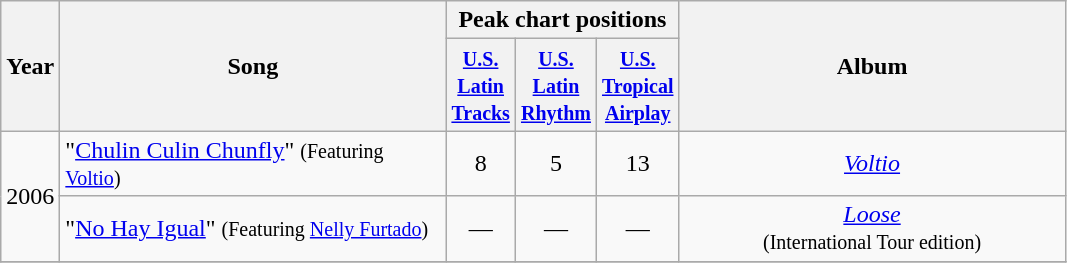<table class="wikitable" style="text-align:center;">
<tr>
<th rowspan="2">Year</th>
<th rowspan="2" width="250px">Song</th>
<th colspan="3">Peak chart positions</th>
<th width="250" rowspan="2">Album</th>
</tr>
<tr>
<th width="20"><small><a href='#'>U.S. Latin Tracks</a></small></th>
<th width="20"><small><a href='#'>U.S. Latin Rhythm</a></small></th>
<th width="20"><small><a href='#'>U.S. Tropical Airplay</a></small></th>
</tr>
<tr>
<td rowspan="2">2006</td>
<td style="text-align:left;">"<a href='#'>Chulin Culin Chunfly</a>" <small>(Featuring <a href='#'>Voltio</a>)</small></td>
<td>8</td>
<td>5</td>
<td>13</td>
<td><em><a href='#'>Voltio</a></em></td>
</tr>
<tr>
<td style="text-align:left;">"<a href='#'>No Hay Igual</a>" <small>(Featuring <a href='#'>Nelly Furtado</a>)</small></td>
<td>—</td>
<td>—</td>
<td>—</td>
<td><em><a href='#'>Loose</a></em> <br><small>(International Tour edition)</small></td>
</tr>
<tr>
</tr>
</table>
